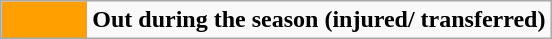<table class="wikitable" style="text-align: right;">
<tr>
<td bgcolor=#FF9F00 style="width: 50px;"></td>
<td><strong>Out during the season (injured/ transferred)</strong></td>
</tr>
</table>
